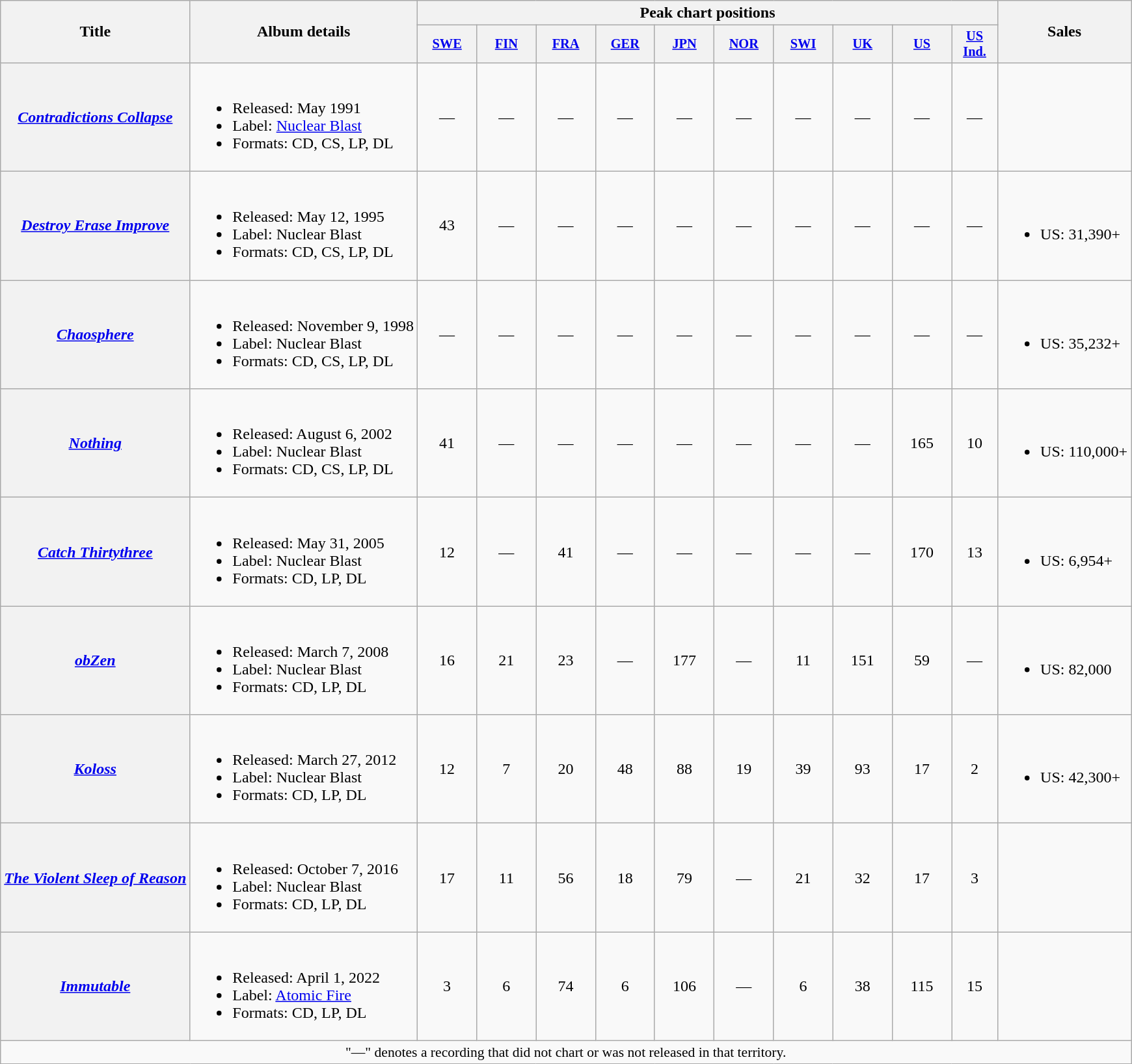<table class ="wikitable plainrowheaders">
<tr>
<th scope="col" rowspan="2">Title</th>
<th scope="col" rowspan="2">Album details</th>
<th scope="col" colspan="10">Peak chart positions</th>
<th scope="col" rowspan="2">Sales</th>
</tr>
<tr>
<th scope="col" style="width:4em;font-size:85%"><a href='#'>SWE</a><br></th>
<th scope="col" style="width:4em;font-size:85%"><a href='#'>FIN</a><br></th>
<th scope="col" style="width:4em;font-size:85%"><a href='#'>FRA</a><br></th>
<th scope="col" style="width:4em;font-size:85%"><a href='#'>GER</a><br></th>
<th scope="col" style="width:4em;font-size:85%"><a href='#'>JPN</a><br></th>
<th scope="col" style="width:4em;font-size:85%"><a href='#'>NOR</a><br></th>
<th scope="col" style="width:4em;font-size:85%"><a href='#'>SWI</a><br></th>
<th scope="col" style="width:4em;font-size:85%"><a href='#'>UK</a><br></th>
<th scope="col" style="width:4em;font-size:85%"><a href='#'>US</a><br></th>
<th style="width:3em;font-size:85%"><a href='#'>US<br>Ind.</a><br></th>
</tr>
<tr>
<th scope="row"><em><a href='#'>Contradictions Collapse</a></em></th>
<td><br><ul><li>Released: May 1991</li><li>Label: <a href='#'>Nuclear Blast</a></li><li>Formats: CD, CS, LP, DL</li></ul></td>
<td align="center">—</td>
<td align="center">—</td>
<td align="center">—</td>
<td align="center">—</td>
<td align="center">—</td>
<td align="center">—</td>
<td align="center">—</td>
<td align="center">—</td>
<td align="center">—</td>
<td align="center">—</td>
<td></td>
</tr>
<tr>
<th scope="row"><em><a href='#'>Destroy Erase Improve</a></em></th>
<td><br><ul><li>Released: May 12, 1995</li><li>Label: Nuclear Blast</li><li>Formats: CD, CS, LP, DL</li></ul></td>
<td align="center">43</td>
<td align="center">—</td>
<td align="center">—</td>
<td align="center">—</td>
<td align="center">—</td>
<td align="center">—</td>
<td align="center">—</td>
<td align="center">—</td>
<td align="center">—</td>
<td align="center">—</td>
<td><br><ul><li>US: 31,390+</li></ul></td>
</tr>
<tr>
<th scope="row"><em><a href='#'>Chaosphere</a></em></th>
<td><br><ul><li>Released: November 9, 1998</li><li>Label: Nuclear Blast</li><li>Formats: CD, CS, LP, DL</li></ul></td>
<td align="center">—</td>
<td align="center">—</td>
<td align="center">—</td>
<td align="center">—</td>
<td align="center">—</td>
<td align="center">—</td>
<td align="center">—</td>
<td align="center">—</td>
<td align="center">—</td>
<td align="center">—</td>
<td><br><ul><li>US: 35,232+</li></ul></td>
</tr>
<tr>
<th scope="row"><em><a href='#'>Nothing</a></em></th>
<td><br><ul><li>Released: August 6, 2002</li><li>Label: Nuclear Blast</li><li>Formats: CD, CS, LP, DL</li></ul></td>
<td align="center">41</td>
<td align="center">—</td>
<td align="center">—</td>
<td align="center">—</td>
<td align="center">—</td>
<td align="center">—</td>
<td align="center">—</td>
<td align="center">—</td>
<td align="center">165</td>
<td align="center">10</td>
<td><br><ul><li>US: 110,000+</li></ul></td>
</tr>
<tr>
<th scope="row"><em><a href='#'>Catch Thirtythree</a></em></th>
<td><br><ul><li>Released: May 31, 2005</li><li>Label: Nuclear Blast</li><li>Formats: CD, LP, DL</li></ul></td>
<td align="center">12</td>
<td align="center">—</td>
<td align="center">41</td>
<td align="center">—</td>
<td align="center">—</td>
<td align="center">—</td>
<td align="center">—</td>
<td align="center">—</td>
<td align="center">170</td>
<td align="center">13</td>
<td><br><ul><li>US: 6,954+</li></ul></td>
</tr>
<tr>
<th scope="row"><em><a href='#'>obZen</a></em></th>
<td><br><ul><li>Released: March 7, 2008</li><li>Label: Nuclear Blast</li><li>Formats: CD, LP, DL</li></ul></td>
<td align="center">16</td>
<td align="center">21</td>
<td align="center">23</td>
<td align="center">—</td>
<td align="center">177</td>
<td align="center">—</td>
<td align="center">11</td>
<td align="center">151</td>
<td align="center">59</td>
<td align="center">—</td>
<td><br><ul><li>US: 82,000</li></ul></td>
</tr>
<tr>
<th scope="row"><em><a href='#'>Koloss</a></em></th>
<td><br><ul><li>Released: March 27, 2012</li><li>Label: Nuclear Blast</li><li>Formats: CD, LP, DL</li></ul></td>
<td align="center">12</td>
<td align="center">7</td>
<td align="center">20</td>
<td align="center">48</td>
<td align="center">88</td>
<td align="center">19</td>
<td align="center">39</td>
<td align="center">93</td>
<td align="center">17</td>
<td align="center">2</td>
<td><br><ul><li>US: 42,300+</li></ul></td>
</tr>
<tr>
<th scope="row"><em><a href='#'>The Violent Sleep of Reason</a></em></th>
<td><br><ul><li>Released: October 7, 2016</li><li>Label: Nuclear Blast</li><li>Formats: CD, LP, DL</li></ul></td>
<td align="center">17</td>
<td align="center">11</td>
<td align="center">56</td>
<td align="center">18</td>
<td align="center">79</td>
<td align="center">—</td>
<td align="center">21</td>
<td align="center">32</td>
<td align="center">17</td>
<td align="center">3</td>
<td></td>
</tr>
<tr>
<th scope="row"><em><a href='#'>Immutable</a></em></th>
<td><br><ul><li>Released: April 1, 2022</li><li>Label: <a href='#'>Atomic Fire</a></li><li>Formats: CD, LP, DL</li></ul></td>
<td align="center">3</td>
<td align="center">6</td>
<td align="center">74</td>
<td align="center">6</td>
<td align="center">106</td>
<td align="center">—</td>
<td align="center">6</td>
<td align="center">38</td>
<td align="center">115</td>
<td align="center">15</td>
<td></td>
</tr>
<tr>
<td align="center" colspan="13" style="font-size:90%">"—" denotes a recording that did not chart or was not released in that territory.</td>
</tr>
</table>
